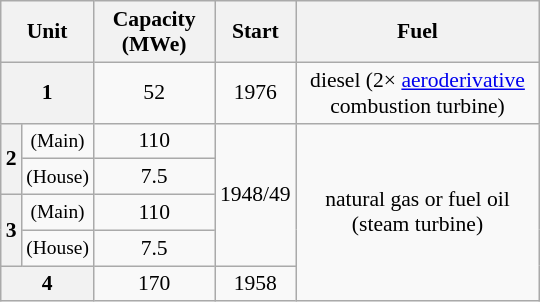<table class="wikitable mw-collapsible collapsed floatright" style="width:25em;font-size:90%;text-align:center;">
<tr>
<th colspan=2>Unit</th>
<th>Capacity (MWe)</th>
<th>Start</th>
<th>Fuel</th>
</tr>
<tr>
<th colspan=2>1</th>
<td>52</td>
<td>1976</td>
<td>diesel (2× <a href='#'>aeroderivative</a> combustion turbine)</td>
</tr>
<tr>
<th rowspan=2>2</th>
<td style="font-size:90%;">(Main)</td>
<td>110</td>
<td rowspan=4>1948/49</td>
<td rowspan=5>natural gas or fuel oil (steam turbine)</td>
</tr>
<tr>
<td style="font-size:90%;">(House)</td>
<td>7.5</td>
</tr>
<tr>
<th rowspan=2>3</th>
<td style="font-size:90%;">(Main)</td>
<td>110</td>
</tr>
<tr>
<td style="font-size:90%;">(House)</td>
<td>7.5</td>
</tr>
<tr>
<th colspan=2>4</th>
<td>170</td>
<td>1958</td>
</tr>
</table>
